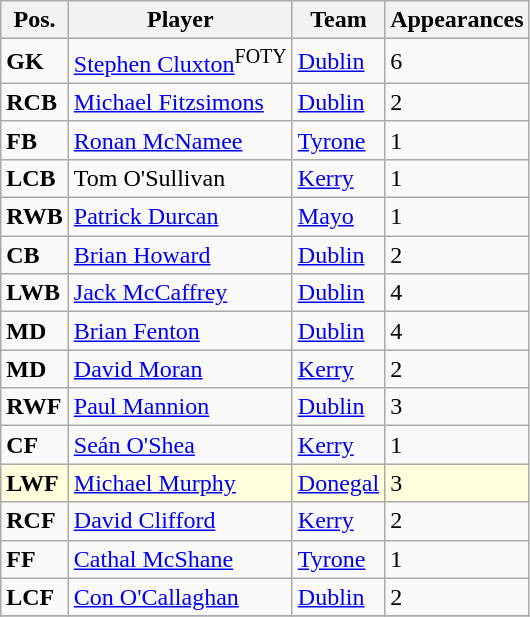<table class="wikitable">
<tr>
<th>Pos.</th>
<th>Player</th>
<th>Team</th>
<th>Appearances</th>
</tr>
<tr>
<td><strong>GK</strong></td>
<td> <a href='#'>Stephen Cluxton</a><sup>FOTY</sup></td>
<td><a href='#'>Dublin</a></td>
<td>6</td>
</tr>
<tr>
<td><strong>RCB</strong></td>
<td> <a href='#'>Michael Fitzsimons</a></td>
<td><a href='#'>Dublin</a></td>
<td>2</td>
</tr>
<tr>
<td><strong>FB</strong></td>
<td> <a href='#'>Ronan McNamee</a></td>
<td><a href='#'>Tyrone</a></td>
<td>1</td>
</tr>
<tr>
<td><strong>LCB</strong></td>
<td> Tom O'Sullivan</td>
<td><a href='#'>Kerry</a></td>
<td>1</td>
</tr>
<tr>
<td><strong>RWB</strong></td>
<td> <a href='#'>Patrick Durcan</a></td>
<td><a href='#'>Mayo</a></td>
<td>1</td>
</tr>
<tr>
<td><strong>CB</strong></td>
<td> <a href='#'>Brian Howard</a></td>
<td><a href='#'>Dublin</a></td>
<td>2</td>
</tr>
<tr>
<td><strong>LWB</strong></td>
<td> <a href='#'>Jack McCaffrey</a></td>
<td><a href='#'>Dublin</a></td>
<td>4</td>
</tr>
<tr>
<td><strong>MD</strong></td>
<td> <a href='#'>Brian Fenton</a></td>
<td><a href='#'>Dublin</a></td>
<td>4</td>
</tr>
<tr>
<td><strong>MD</strong></td>
<td> <a href='#'>David Moran</a></td>
<td><a href='#'>Kerry</a></td>
<td>2</td>
</tr>
<tr>
<td><strong>RWF</strong></td>
<td> <a href='#'>Paul Mannion</a></td>
<td><a href='#'>Dublin</a></td>
<td>3</td>
</tr>
<tr>
<td><strong>CF</strong></td>
<td> <a href='#'>Seán O'Shea</a></td>
<td><a href='#'>Kerry</a></td>
<td>1</td>
</tr>
<tr bgcolor="#FFFFDD">
<td><strong>LWF</strong></td>
<td> <a href='#'>Michael Murphy</a></td>
<td><a href='#'>Donegal</a></td>
<td>3</td>
</tr>
<tr>
<td><strong>RCF</strong></td>
<td> <a href='#'>David Clifford</a></td>
<td><a href='#'>Kerry</a></td>
<td>2</td>
</tr>
<tr>
<td><strong>FF</strong></td>
<td> <a href='#'>Cathal McShane</a></td>
<td><a href='#'>Tyrone</a></td>
<td>1</td>
</tr>
<tr>
<td><strong>LCF</strong></td>
<td> <a href='#'>Con O'Callaghan</a></td>
<td><a href='#'>Dublin</a></td>
<td>2</td>
</tr>
<tr>
</tr>
</table>
